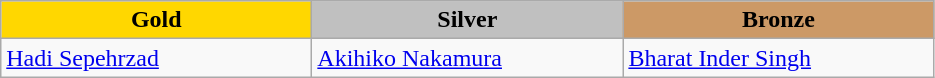<table class="wikitable" style="text-align:left">
<tr align="center">
<td width=200 bgcolor=gold><strong>Gold</strong></td>
<td width=200 bgcolor=silver><strong>Silver</strong></td>
<td width=200 bgcolor=CC9966><strong>Bronze</strong></td>
</tr>
<tr>
<td><a href='#'>Hadi Sepehrzad</a><br><em></em></td>
<td><a href='#'>Akihiko Nakamura</a><br><em></em></td>
<td><a href='#'>Bharat Inder Singh</a><br><em></em></td>
</tr>
</table>
